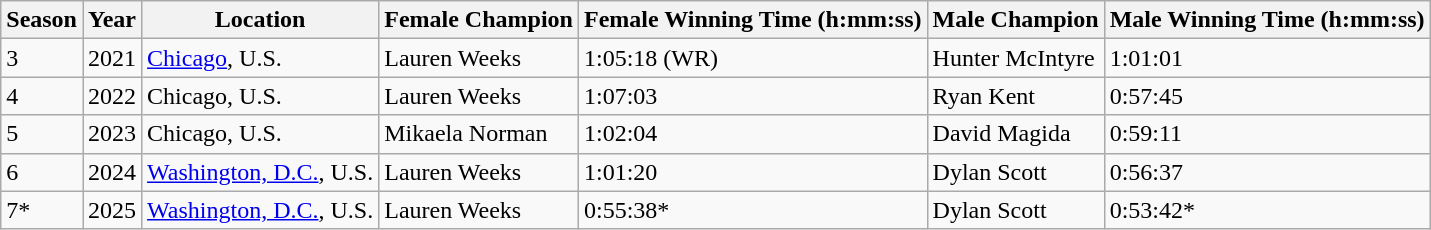<table class="wikitable">
<tr>
<th>Season</th>
<th>Year</th>
<th>Location</th>
<th>Female Champion</th>
<th>Female Winning Time (h:mm:ss)</th>
<th>Male Champion</th>
<th>Male Winning Time (h:mm:ss)</th>
</tr>
<tr>
<td>3</td>
<td>2021</td>
<td><a href='#'>Chicago</a>, U.S.</td>
<td> Lauren Weeks</td>
<td>1:05:18 (WR)</td>
<td> Hunter McIntyre</td>
<td>1:01:01</td>
</tr>
<tr>
<td>4</td>
<td>2022</td>
<td>Chicago, U.S.</td>
<td> Lauren Weeks</td>
<td>1:07:03</td>
<td> Ryan Kent</td>
<td>0:57:45</td>
</tr>
<tr>
<td>5</td>
<td>2023</td>
<td>Chicago, U.S.</td>
<td> Mikaela Norman</td>
<td>1:02:04</td>
<td> David Magida</td>
<td>0:59:11</td>
</tr>
<tr>
<td>6</td>
<td>2024</td>
<td><a href='#'>Washington, D.C.</a>, U.S.</td>
<td> Lauren Weeks</td>
<td>1:01:20</td>
<td> Dylan Scott</td>
<td>0:56:37</td>
</tr>
<tr>
<td>7*</td>
<td>2025</td>
<td><a href='#'>Washington, D.C.</a>, U.S.</td>
<td> Lauren Weeks</td>
<td>0:55:38*</td>
<td> Dylan Scott</td>
<td>0:53:42*</td>
</tr>
</table>
